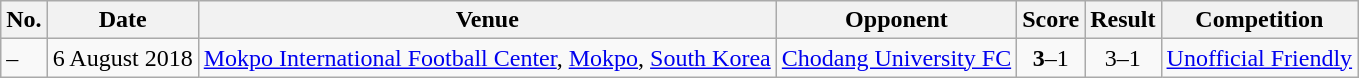<table class="wikitable" style="font-size:100%;">
<tr>
<th>No.</th>
<th>Date</th>
<th>Venue</th>
<th>Opponent</th>
<th>Score</th>
<th>Result</th>
<th>Competition</th>
</tr>
<tr>
<td>–</td>
<td>6 August 2018</td>
<td><a href='#'>Mokpo International Football Center</a>, <a href='#'>Mokpo</a>, <a href='#'>South Korea</a></td>
<td> <a href='#'>Chodang University FC</a></td>
<td align=center><strong>3</strong>–1</td>
<td align=center>3–1</td>
<td><a href='#'>Unofficial Friendly</a></td>
</tr>
</table>
